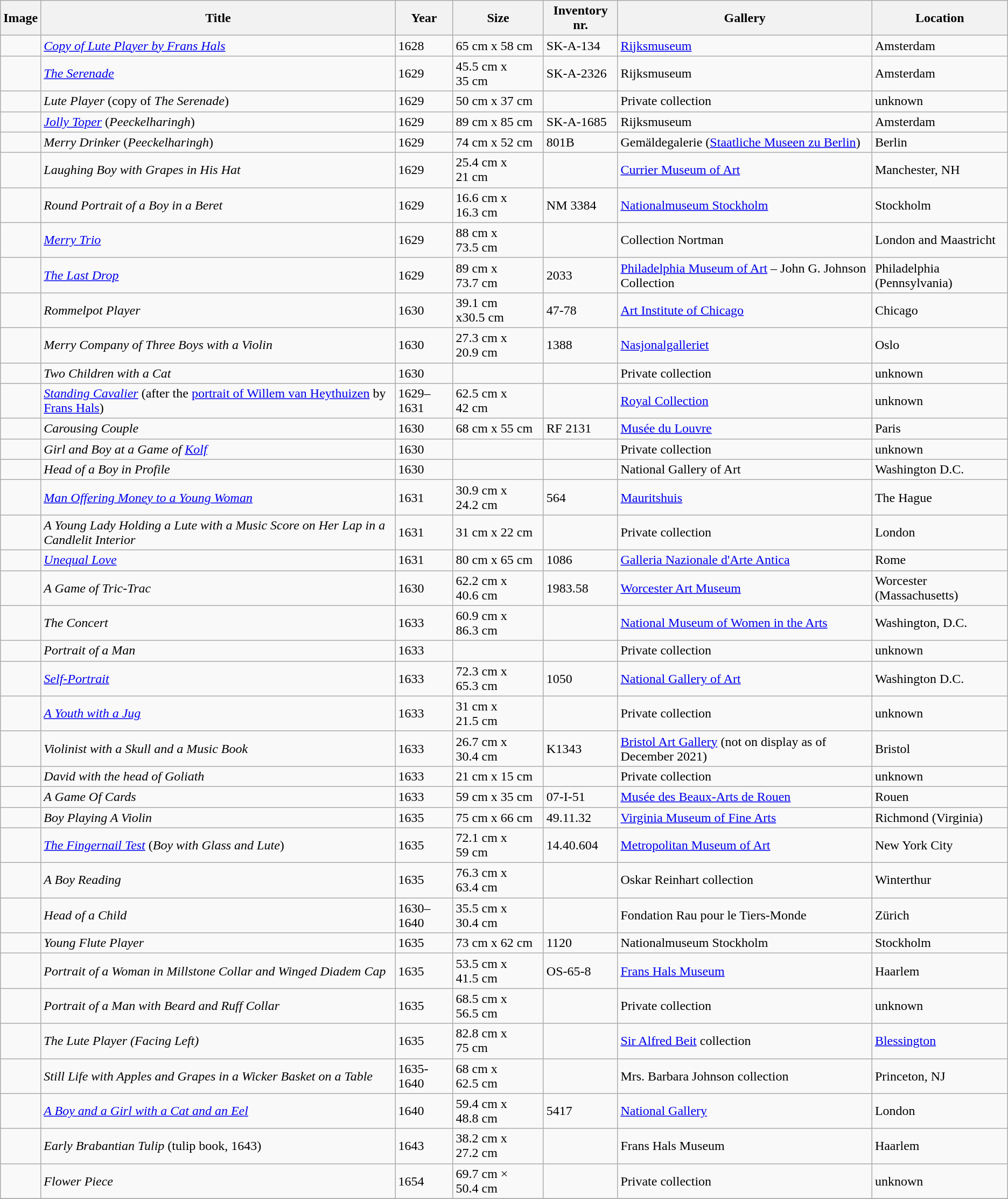<table class="wikitable sortable">
<tr>
<th class="unsortable">Image</th>
<th>Title</th>
<th>Year</th>
<th>Size</th>
<th>Inventory nr.</th>
<th>Gallery</th>
<th>Location</th>
</tr>
<tr>
<td></td>
<td><em><a href='#'>Copy of Lute Player by Frans Hals</a></em></td>
<td>1628</td>
<td>65 cm x 58 cm</td>
<td>SK-A-134</td>
<td><a href='#'>Rijksmuseum</a></td>
<td>Amsterdam</td>
</tr>
<tr>
<td></td>
<td><em><a href='#'>The Serenade</a></em></td>
<td>1629</td>
<td>45.5 cm x 35 cm</td>
<td>SK-A-2326</td>
<td>Rijksmuseum</td>
<td>Amsterdam</td>
</tr>
<tr>
<td></td>
<td><em>Lute Player</em> (copy of <em>The Serenade</em>)</td>
<td>1629</td>
<td>50 cm x 37 cm</td>
<td></td>
<td>Private collection</td>
<td>unknown</td>
</tr>
<tr>
<td></td>
<td><em><a href='#'>Jolly Toper</a></em> (<em>Peeckelharingh</em>)</td>
<td>1629</td>
<td>89 cm x 85 cm</td>
<td>SK-A-1685</td>
<td>Rijksmuseum</td>
<td>Amsterdam</td>
</tr>
<tr>
<td></td>
<td><em>Merry Drinker</em> (<em>Peeckelharingh</em>)</td>
<td>1629</td>
<td>74 cm x 52 cm</td>
<td>801B</td>
<td>Gemäldegalerie (<a href='#'>Staatliche Museen zu Berlin</a>)</td>
<td>Berlin</td>
</tr>
<tr>
<td></td>
<td><em>Laughing Boy with Grapes in His Hat</em></td>
<td>1629</td>
<td>25.4 cm x 21 cm</td>
<td></td>
<td><a href='#'>Currier Museum of Art</a></td>
<td>Manchester, NH</td>
</tr>
<tr>
<td></td>
<td><em>Round Portrait of a Boy in a Beret</em></td>
<td>1629</td>
<td>16.6 cm x 16.3 cm</td>
<td>NM 3384</td>
<td><a href='#'>Nationalmuseum Stockholm</a></td>
<td>Stockholm</td>
</tr>
<tr>
<td></td>
<td><em><a href='#'>Merry Trio</a></em></td>
<td>1629</td>
<td>88 cm x 73.5 cm</td>
<td></td>
<td>Collection Nortman</td>
<td>London and Maastricht</td>
</tr>
<tr>
<td></td>
<td><em><a href='#'>The Last Drop</a></em></td>
<td>1629</td>
<td>89 cm x 73.7 cm</td>
<td>2033</td>
<td><a href='#'>Philadelphia Museum of Art</a> – John G. Johnson Collection</td>
<td>Philadelphia (Pennsylvania)</td>
</tr>
<tr>
<td></td>
<td><em>Rommelpot Player</em></td>
<td>1630</td>
<td>39.1 cm x30.5 cm</td>
<td>47-78</td>
<td><a href='#'>Art Institute of Chicago</a></td>
<td>Chicago</td>
</tr>
<tr>
<td></td>
<td><em>Merry Company of Three Boys with a Violin</em></td>
<td>1630</td>
<td>27.3 cm x 20.9 cm</td>
<td>1388</td>
<td><a href='#'>Nasjonalgalleriet</a></td>
<td>Oslo</td>
</tr>
<tr>
<td></td>
<td><em>Two Children with a Cat</em></td>
<td>1630</td>
<td></td>
<td></td>
<td>Private collection</td>
<td>unknown</td>
</tr>
<tr>
<td></td>
<td><em><a href='#'>Standing Cavalier</a></em> (after the <a href='#'>portrait of Willem van Heythuizen</a> by <a href='#'>Frans Hals</a>)</td>
<td>1629–1631</td>
<td>62.5 cm x 42 cm</td>
<td></td>
<td><a href='#'>Royal Collection</a></td>
<td>unknown</td>
</tr>
<tr>
<td></td>
<td><em>Carousing Couple</em></td>
<td>1630</td>
<td>68 cm x 55 cm</td>
<td>RF 2131</td>
<td><a href='#'>Musée du Louvre</a></td>
<td>Paris</td>
</tr>
<tr>
<td></td>
<td><em>Girl and Boy at a Game of <a href='#'>Kolf</a></em></td>
<td>1630</td>
<td></td>
<td></td>
<td>Private collection</td>
<td>unknown</td>
</tr>
<tr>
<td></td>
<td><em>Head of a Boy in Profile</em></td>
<td>1630</td>
<td></td>
<td></td>
<td>National Gallery of Art</td>
<td>Washington D.C.</td>
</tr>
<tr>
<td></td>
<td><em><a href='#'>Man Offering Money to a Young Woman</a></em></td>
<td>1631</td>
<td>30.9 cm x 24.2 cm</td>
<td>564</td>
<td><a href='#'>Mauritshuis</a></td>
<td>The Hague</td>
</tr>
<tr>
<td></td>
<td><em>A Young Lady Holding a Lute with a Music Score on Her Lap in a Candlelit Interior</em></td>
<td>1631</td>
<td>31 cm x 22 cm</td>
<td></td>
<td>Private collection</td>
<td>London</td>
</tr>
<tr>
<td></td>
<td><em><a href='#'>Unequal Love</a></em></td>
<td>1631</td>
<td>80 cm x 65 cm</td>
<td>1086</td>
<td><a href='#'>Galleria Nazionale d'Arte Antica</a></td>
<td>Rome</td>
</tr>
<tr>
<td></td>
<td><em>A Game of Tric-Trac</em></td>
<td>1630</td>
<td>62.2 cm x 40.6 cm</td>
<td>1983.58</td>
<td><a href='#'>Worcester Art Museum</a></td>
<td>Worcester (Massachusetts)</td>
</tr>
<tr>
<td></td>
<td><em>The Concert</em></td>
<td>1633</td>
<td>60.9 cm x 86.3 cm</td>
<td></td>
<td><a href='#'>National Museum of Women in the Arts</a></td>
<td>Washington, D.C.</td>
</tr>
<tr>
<td></td>
<td><em>Portrait of a Man</em></td>
<td>1633</td>
<td></td>
<td></td>
<td>Private collection</td>
<td>unknown</td>
</tr>
<tr>
<td></td>
<td><em><a href='#'>Self-Portrait</a></em></td>
<td>1633</td>
<td>72.3 cm x 65.3 cm</td>
<td>1050</td>
<td><a href='#'>National Gallery of Art</a></td>
<td>Washington D.C.</td>
</tr>
<tr>
<td></td>
<td><em><a href='#'>A Youth with a Jug</a></em></td>
<td>1633</td>
<td>31 cm x 21.5 cm</td>
<td></td>
<td>Private collection</td>
<td>unknown</td>
</tr>
<tr>
<td></td>
<td><em>Violinist with a Skull and a Music Book</em></td>
<td>1633</td>
<td>26.7 cm x 30.4 cm</td>
<td>K1343</td>
<td><a href='#'>Bristol Art Gallery</a> (not on display as of December 2021)</td>
<td>Bristol</td>
</tr>
<tr>
<td></td>
<td><em>David with the head of Goliath</em></td>
<td>1633</td>
<td>21 cm x 15 cm</td>
<td></td>
<td>Private collection</td>
<td>unknown</td>
</tr>
<tr>
<td></td>
<td><em>A Game Of Cards</em></td>
<td>1633</td>
<td>59 cm x 35 cm</td>
<td>07-I-51</td>
<td><a href='#'>Musée des Beaux-Arts de Rouen</a></td>
<td>Rouen</td>
</tr>
<tr>
<td></td>
<td><em>Boy Playing A Violin</em></td>
<td>1635</td>
<td>75 cm x 66 cm</td>
<td>49.11.32</td>
<td><a href='#'>Virginia Museum of Fine Arts</a></td>
<td>Richmond (Virginia)</td>
</tr>
<tr>
<td></td>
<td><em><a href='#'>The Fingernail Test</a></em> (<em>Boy with Glass and Lute</em>)</td>
<td>1635</td>
<td>72.1 cm x 59 cm</td>
<td>14.40.604</td>
<td><a href='#'>Metropolitan Museum of Art</a></td>
<td>New York City</td>
</tr>
<tr>
<td></td>
<td><em>A Boy Reading</em></td>
<td>1635</td>
<td>76.3 cm x 63.4 cm</td>
<td></td>
<td>Oskar Reinhart collection</td>
<td>Winterthur</td>
</tr>
<tr>
<td></td>
<td><em>Head of a Child</em></td>
<td>1630–1640</td>
<td>35.5 cm x 30.4 cm</td>
<td></td>
<td>Fondation Rau pour le Tiers-Monde</td>
<td>Zürich</td>
</tr>
<tr>
<td></td>
<td><em>Young Flute Player</em></td>
<td>1635</td>
<td>73 cm x 62 cm</td>
<td>1120</td>
<td>Nationalmuseum Stockholm</td>
<td>Stockholm</td>
</tr>
<tr>
<td></td>
<td><em>Portrait of a Woman in Millstone Collar and Winged Diadem Cap</em></td>
<td>1635</td>
<td>53.5 cm x 41.5 cm</td>
<td>OS-65-8</td>
<td><a href='#'>Frans Hals Museum</a></td>
<td>Haarlem</td>
</tr>
<tr>
<td></td>
<td><em>Portrait of a Man with Beard and Ruff Collar</em></td>
<td>1635</td>
<td>68.5 cm x 56.5 cm</td>
<td></td>
<td>Private collection</td>
<td>unknown</td>
</tr>
<tr>
<td></td>
<td><em>The Lute Player (Facing Left)</em></td>
<td>1635</td>
<td>82.8 cm x 75 cm</td>
<td></td>
<td><a href='#'>Sir Alfred Beit</a> collection</td>
<td><a href='#'>Blessington</a></td>
</tr>
<tr>
<td></td>
<td><em>Still Life with Apples and Grapes in a Wicker Basket on a Table</em></td>
<td>1635-1640</td>
<td>68 cm x 62.5 cm</td>
<td></td>
<td>Mrs. Barbara Johnson collection</td>
<td>Princeton, NJ</td>
</tr>
<tr>
<td></td>
<td><em><a href='#'>A Boy and a Girl with a Cat and an Eel</a></em></td>
<td>1640</td>
<td>59.4 cm x 48.8 cm</td>
<td>5417</td>
<td><a href='#'>National Gallery</a></td>
<td>London</td>
</tr>
<tr>
<td></td>
<td><em>Early Brabantian Tulip</em> (tulip book, 1643)</td>
<td>1643</td>
<td>38.2 cm x 27.2 cm</td>
<td></td>
<td>Frans Hals Museum</td>
<td>Haarlem</td>
</tr>
<tr>
<td></td>
<td><em>Flower Piece</em></td>
<td>1654</td>
<td>69.7 cm × 50.4 cm</td>
<td></td>
<td>Private collection</td>
<td>unknown</td>
</tr>
<tr>
</tr>
</table>
